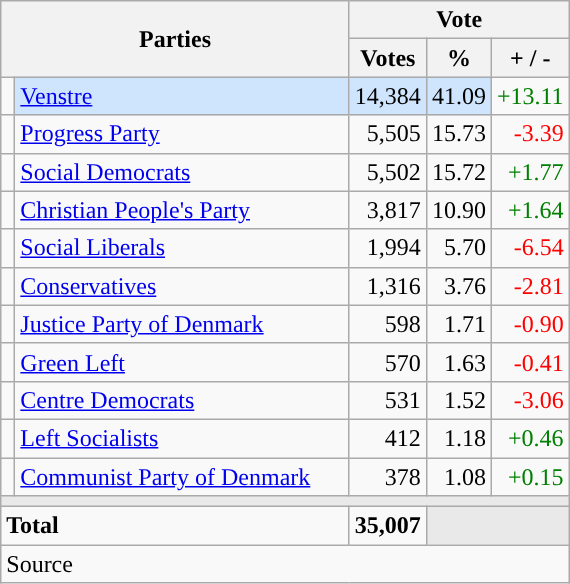<table class="wikitable" style="text-align:right;">
<tr>
<th style="text-align:centre;" rowspan="2" colspan="2" width="225">Parties</th>
<th colspan="3">Vote</th>
</tr>
<tr>
<th width="15">Votes</th>
<th width="15">%</th>
<th width="15">+ / -</th>
</tr>
<tr>
<td width="2" style="color:inherit;background:"></td>
<td bgcolor=#cfe5fe  align="left"><a href='#'>Venstre</a></td>
<td bgcolor=#cfe5fe>14,384</td>
<td bgcolor=#cfe5fe>41.09</td>
<td style=color:green;>+13.11</td>
</tr>
<tr>
<td width="2" style="color:inherit;background:"></td>
<td align="left"><a href='#'>Progress Party</a></td>
<td>5,505</td>
<td>15.73</td>
<td style=color:red;>-3.39</td>
</tr>
<tr>
<td width="2" style="color:inherit;background:"></td>
<td align="left"><a href='#'>Social Democrats</a></td>
<td>5,502</td>
<td>15.72</td>
<td style=color:green;>+1.77</td>
</tr>
<tr>
<td width="2" style="color:inherit;background:"></td>
<td align="left"><a href='#'>Christian People's Party</a></td>
<td>3,817</td>
<td>10.90</td>
<td style=color:green;>+1.64</td>
</tr>
<tr>
<td width="2" style="color:inherit;background:"></td>
<td align="left"><a href='#'>Social Liberals</a></td>
<td>1,994</td>
<td>5.70</td>
<td style=color:red;>-6.54</td>
</tr>
<tr>
<td width="2" style="color:inherit;background:"></td>
<td align="left"><a href='#'>Conservatives</a></td>
<td>1,316</td>
<td>3.76</td>
<td style=color:red;>-2.81</td>
</tr>
<tr>
<td width="2" style="color:inherit;background:"></td>
<td align="left"><a href='#'>Justice Party of Denmark</a></td>
<td>598</td>
<td>1.71</td>
<td style=color:red;>-0.90</td>
</tr>
<tr>
<td width="2" style="color:inherit;background:"></td>
<td align="left"><a href='#'>Green Left</a></td>
<td>570</td>
<td>1.63</td>
<td style=color:red;>-0.41</td>
</tr>
<tr>
<td width="2" style="color:inherit;background:"></td>
<td align="left"><a href='#'>Centre Democrats</a></td>
<td>531</td>
<td>1.52</td>
<td style=color:red;>-3.06</td>
</tr>
<tr>
<td width="2" style="color:inherit;background:"></td>
<td align="left"><a href='#'>Left Socialists</a></td>
<td>412</td>
<td>1.18</td>
<td style=color:green;>+0.46</td>
</tr>
<tr>
<td width="2" style="color:inherit;background:"></td>
<td align="left"><a href='#'>Communist Party of Denmark</a></td>
<td>378</td>
<td>1.08</td>
<td style=color:green;>+0.15</td>
</tr>
<tr>
<td colspan="7" bgcolor="#E9E9E9"></td>
</tr>
<tr>
<td align="left" colspan="2"><strong>Total</strong></td>
<td><strong>35,007</strong></td>
<td bgcolor="#E9E9E9" colspan="2"></td>
</tr>
<tr>
<td align="left" colspan="6">Source</td>
</tr>
</table>
